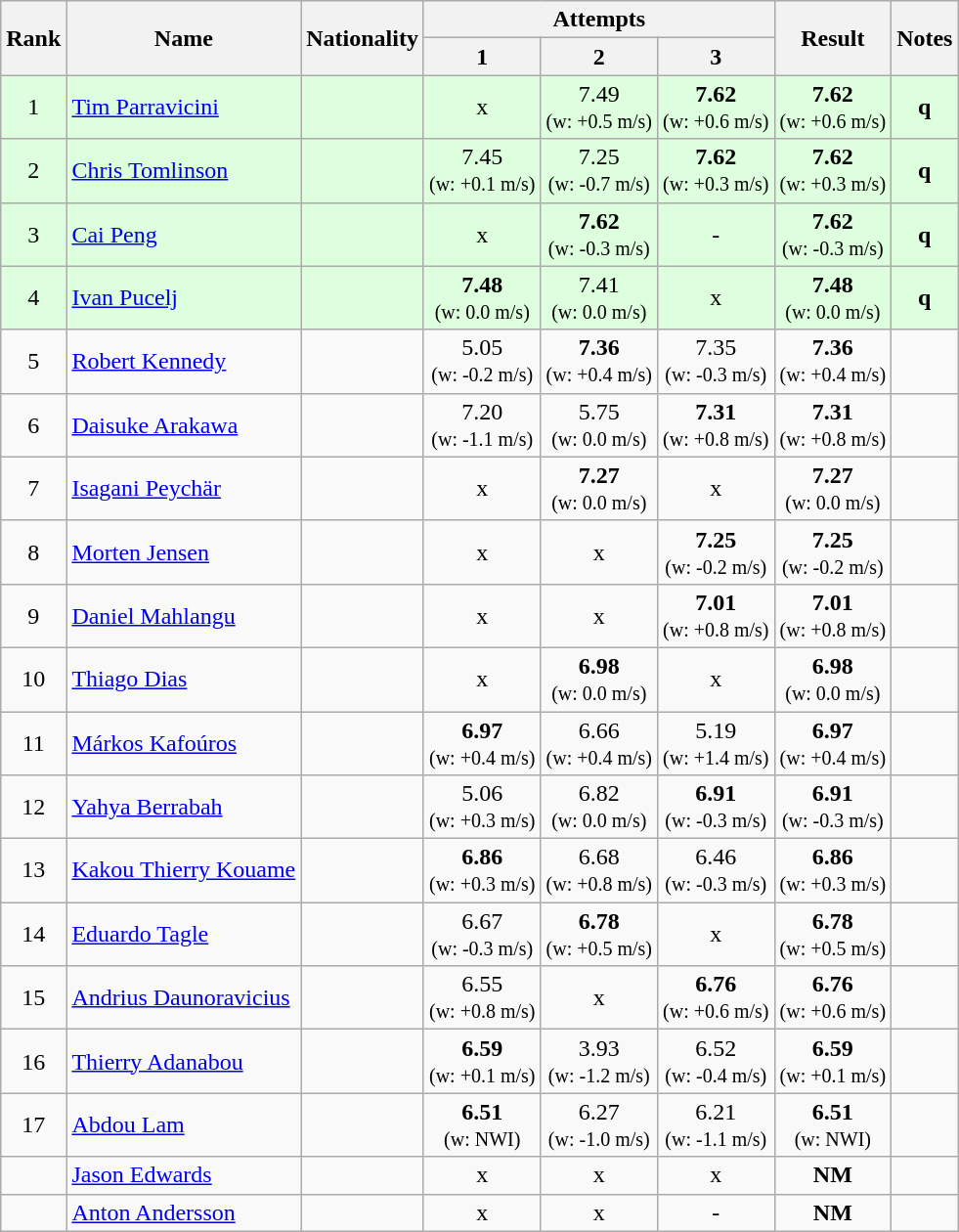<table class="wikitable sortable" style="text-align:center">
<tr>
<th rowspan=2>Rank</th>
<th rowspan=2>Name</th>
<th rowspan=2>Nationality</th>
<th colspan=3>Attempts</th>
<th rowspan=2>Result</th>
<th rowspan=2>Notes</th>
</tr>
<tr>
<th>1</th>
<th>2</th>
<th>3</th>
</tr>
<tr bgcolor=ddffdd>
<td>1</td>
<td align=left><a href='#'>Tim Parravicini</a></td>
<td align=left></td>
<td>x</td>
<td>7.49<br><small>(w: +0.5 m/s)</small></td>
<td><strong>7.62</strong><br><small>(w: +0.6 m/s)</small></td>
<td><strong>7.62</strong> <br><small>(w: +0.6 m/s)</small></td>
<td><strong>q</strong></td>
</tr>
<tr bgcolor=ddffdd>
<td>2</td>
<td align=left><a href='#'>Chris Tomlinson</a></td>
<td align=left></td>
<td>7.45<br><small>(w: +0.1 m/s)</small></td>
<td>7.25<br><small>(w: -0.7 m/s)</small></td>
<td><strong>7.62</strong><br><small>(w: +0.3 m/s)</small></td>
<td><strong>7.62</strong> <br><small>(w: +0.3 m/s)</small></td>
<td><strong>q</strong></td>
</tr>
<tr bgcolor=ddffdd>
<td>3</td>
<td align=left><a href='#'>Cai Peng</a></td>
<td align=left></td>
<td>x</td>
<td><strong>7.62</strong><br><small>(w: -0.3 m/s)</small></td>
<td>-</td>
<td><strong>7.62</strong> <br><small>(w: -0.3 m/s)</small></td>
<td><strong>q</strong></td>
</tr>
<tr bgcolor=ddffdd>
<td>4</td>
<td align=left><a href='#'>Ivan Pucelj</a></td>
<td align=left></td>
<td><strong>7.48</strong><br><small>(w: 0.0 m/s)</small></td>
<td>7.41<br><small>(w: 0.0 m/s)</small></td>
<td>x</td>
<td><strong>7.48</strong> <br><small>(w: 0.0 m/s)</small></td>
<td><strong>q</strong></td>
</tr>
<tr>
<td>5</td>
<td align=left><a href='#'>Robert Kennedy</a></td>
<td align=left></td>
<td>5.05<br><small>(w: -0.2 m/s)</small></td>
<td><strong>7.36</strong><br><small>(w: +0.4 m/s)</small></td>
<td>7.35<br><small>(w: -0.3 m/s)</small></td>
<td><strong>7.36</strong> <br><small>(w: +0.4 m/s)</small></td>
<td></td>
</tr>
<tr>
<td>6</td>
<td align=left><a href='#'>Daisuke Arakawa</a></td>
<td align=left></td>
<td>7.20<br><small>(w: -1.1 m/s)</small></td>
<td>5.75<br><small>(w: 0.0 m/s)</small></td>
<td><strong>7.31</strong><br><small>(w: +0.8 m/s)</small></td>
<td><strong>7.31</strong> <br><small>(w: +0.8 m/s)</small></td>
<td></td>
</tr>
<tr>
<td>7</td>
<td align=left><a href='#'>Isagani Peychär</a></td>
<td align=left></td>
<td>x</td>
<td><strong>7.27</strong><br><small>(w: 0.0 m/s)</small></td>
<td>x</td>
<td><strong>7.27</strong> <br><small>(w: 0.0 m/s)</small></td>
<td></td>
</tr>
<tr>
<td>8</td>
<td align=left><a href='#'>Morten Jensen</a></td>
<td align=left></td>
<td>x</td>
<td>x</td>
<td><strong>7.25</strong><br><small>(w: -0.2 m/s)</small></td>
<td><strong>7.25</strong> <br><small>(w: -0.2 m/s)</small></td>
<td></td>
</tr>
<tr>
<td>9</td>
<td align=left><a href='#'>Daniel Mahlangu</a></td>
<td align=left></td>
<td>x</td>
<td>x</td>
<td><strong>7.01</strong><br><small>(w: +0.8 m/s)</small></td>
<td><strong>7.01</strong> <br><small>(w: +0.8 m/s)</small></td>
<td></td>
</tr>
<tr>
<td>10</td>
<td align=left><a href='#'>Thiago Dias</a></td>
<td align=left></td>
<td>x</td>
<td><strong>6.98</strong><br><small>(w: 0.0 m/s)</small></td>
<td>x</td>
<td><strong>6.98</strong> <br><small>(w: 0.0 m/s)</small></td>
<td></td>
</tr>
<tr>
<td>11</td>
<td align=left><a href='#'>Márkos Kafoúros</a></td>
<td align=left></td>
<td><strong>6.97</strong><br><small>(w: +0.4 m/s)</small></td>
<td>6.66<br><small>(w: +0.4 m/s)</small></td>
<td>5.19<br><small>(w: +1.4 m/s)</small></td>
<td><strong>6.97</strong> <br><small>(w: +0.4 m/s)</small></td>
<td></td>
</tr>
<tr>
<td>12</td>
<td align=left><a href='#'>Yahya Berrabah</a></td>
<td align=left></td>
<td>5.06<br><small>(w: +0.3 m/s)</small></td>
<td>6.82<br><small>(w: 0.0 m/s)</small></td>
<td><strong>6.91</strong><br><small>(w: -0.3 m/s)</small></td>
<td><strong>6.91</strong> <br><small>(w: -0.3 m/s)</small></td>
<td></td>
</tr>
<tr>
<td>13</td>
<td align=left><a href='#'>Kakou Thierry Kouame</a></td>
<td align=left></td>
<td><strong>6.86</strong><br><small>(w: +0.3 m/s)</small></td>
<td>6.68<br><small>(w: +0.8 m/s)</small></td>
<td>6.46<br><small>(w: -0.3 m/s)</small></td>
<td><strong>6.86</strong> <br><small>(w: +0.3 m/s)</small></td>
<td></td>
</tr>
<tr>
<td>14</td>
<td align=left><a href='#'>Eduardo Tagle</a></td>
<td align=left></td>
<td>6.67<br><small>(w: -0.3 m/s)</small></td>
<td><strong>6.78</strong><br><small>(w: +0.5 m/s)</small></td>
<td>x</td>
<td><strong>6.78</strong> <br><small>(w: +0.5 m/s)</small></td>
<td></td>
</tr>
<tr>
<td>15</td>
<td align=left><a href='#'>Andrius Daunoravicius</a></td>
<td align=left></td>
<td>6.55<br><small>(w: +0.8 m/s)</small></td>
<td>x</td>
<td><strong>6.76</strong><br><small>(w: +0.6 m/s)</small></td>
<td><strong>6.76</strong> <br><small>(w: +0.6 m/s)</small></td>
<td></td>
</tr>
<tr>
<td>16</td>
<td align=left><a href='#'>Thierry Adanabou</a></td>
<td align=left></td>
<td><strong>6.59</strong><br><small>(w: +0.1 m/s)</small></td>
<td>3.93<br><small>(w: -1.2 m/s)</small></td>
<td>6.52<br><small>(w: -0.4 m/s)</small></td>
<td><strong>6.59</strong> <br><small>(w: +0.1 m/s)</small></td>
<td></td>
</tr>
<tr>
<td>17</td>
<td align=left><a href='#'>Abdou Lam</a></td>
<td align=left></td>
<td><strong>6.51</strong><br><small>(w: NWI)</small></td>
<td>6.27<br><small>(w: -1.0 m/s)</small></td>
<td>6.21<br><small>(w: -1.1 m/s)</small></td>
<td><strong>6.51</strong> <br><small>(w: NWI)</small></td>
<td></td>
</tr>
<tr>
<td></td>
<td align=left><a href='#'>Jason Edwards</a></td>
<td align=left></td>
<td>x</td>
<td>x</td>
<td>x</td>
<td><strong>NM</strong></td>
<td></td>
</tr>
<tr>
<td></td>
<td align=left><a href='#'>Anton Andersson</a></td>
<td align=left></td>
<td>x</td>
<td>x</td>
<td>-</td>
<td><strong>NM</strong></td>
<td></td>
</tr>
</table>
